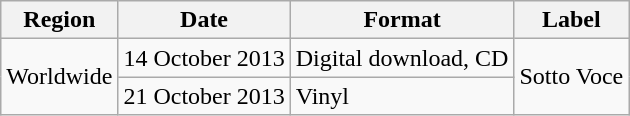<table class="wikitable">
<tr>
<th scope="col">Region</th>
<th scope="col">Date</th>
<th scope="col">Format</th>
<th scope="col">Label</th>
</tr>
<tr>
<td rowspan="2">Worldwide</td>
<td>14 October 2013</td>
<td>Digital download, CD</td>
<td rowspan="2">Sotto Voce</td>
</tr>
<tr>
<td>21 October 2013</td>
<td>Vinyl</td>
</tr>
</table>
